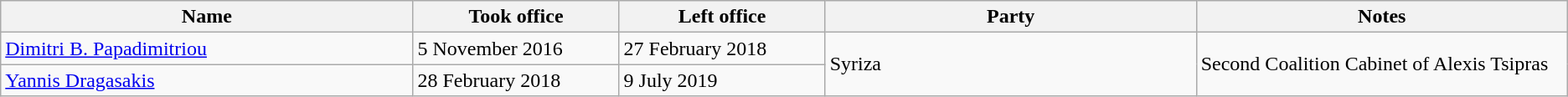<table class="wikitable">
<tr>
<th width="20%">Name</th>
<th width="10%">Took office</th>
<th width="10%">Left office</th>
<th width="18%">Party</th>
<th width="18%">Notes</th>
</tr>
<tr>
<td><a href='#'>Dimitri B. Papadimitriou</a></td>
<td>5 Νοvember 2016</td>
<td>27 February 2018</td>
<td rowspan=2>Syriza</td>
<td rowspan=2>Second Coalition Cabinet of Alexis Tsipras</td>
</tr>
<tr>
<td><a href='#'>Yannis Dragasakis</a></td>
<td>28 February 2018</td>
<td>9 July 2019</td>
</tr>
</table>
